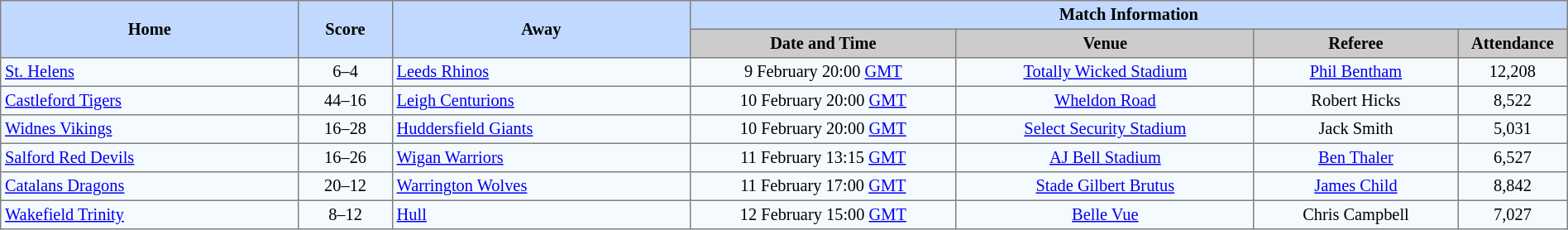<table border=1 style="border-collapse:collapse; font-size:85%; text-align:center;" cellpadding=3 cellspacing=0 width=100%>
<tr bgcolor=#C1D8FF>
<th rowspan=2 width=19%>Home</th>
<th rowspan=2 width=6%>Score</th>
<th rowspan=2 width=19%>Away</th>
<th colspan=6>Match Information</th>
</tr>
<tr bgcolor=#CCCCCC>
<th width=17%>Date and Time</th>
<th width=19%>Venue</th>
<th width=13%>Referee</th>
<th width=7%>Attendance</th>
</tr>
<tr bgcolor=#F5FAFF>
<td align=left> <a href='#'>St. Helens</a></td>
<td>6–4</td>
<td align=left> <a href='#'>Leeds Rhinos</a></td>
<td>9 February 20:00 <a href='#'>GMT</a></td>
<td><a href='#'>Totally Wicked Stadium</a></td>
<td><a href='#'>Phil Bentham</a></td>
<td>12,208</td>
</tr>
<tr bgcolor=#F5FAFF>
<td align=left> <a href='#'>Castleford Tigers</a></td>
<td>44–16</td>
<td align=left> <a href='#'>Leigh Centurions</a></td>
<td>10 February 20:00 <a href='#'>GMT</a></td>
<td><a href='#'>Wheldon Road</a></td>
<td>Robert Hicks</td>
<td>8,522</td>
</tr>
<tr bgcolor=#F5FAFF>
<td align=left> <a href='#'>Widnes Vikings</a></td>
<td>16–28</td>
<td align=left> <a href='#'>Huddersfield Giants</a></td>
<td>10 February 20:00 <a href='#'>GMT</a></td>
<td><a href='#'>Select Security Stadium</a></td>
<td>Jack Smith</td>
<td>5,031</td>
</tr>
<tr bgcolor=#F5FAFF>
<td align=left> <a href='#'>Salford Red Devils</a></td>
<td>16–26</td>
<td align=left> <a href='#'>Wigan Warriors</a></td>
<td>11 February 13:15 <a href='#'>GMT</a></td>
<td><a href='#'>AJ Bell Stadium</a></td>
<td><a href='#'>Ben Thaler</a></td>
<td>6,527</td>
</tr>
<tr bgcolor=#F5FAFF>
<td align=left> <a href='#'>Catalans Dragons</a></td>
<td>20–12</td>
<td align=left> <a href='#'>Warrington Wolves</a></td>
<td>11 February 17:00 <a href='#'>GMT</a></td>
<td><a href='#'>Stade Gilbert Brutus</a></td>
<td><a href='#'>James Child</a></td>
<td>8,842</td>
</tr>
<tr bgcolor=#F5FAFF>
<td align=left> <a href='#'>Wakefield Trinity</a></td>
<td>8–12</td>
<td align=left>  <a href='#'>Hull</a></td>
<td>12 February 15:00 <a href='#'>GMT</a></td>
<td><a href='#'>Belle Vue</a></td>
<td>Chris Campbell</td>
<td>7,027</td>
</tr>
</table>
